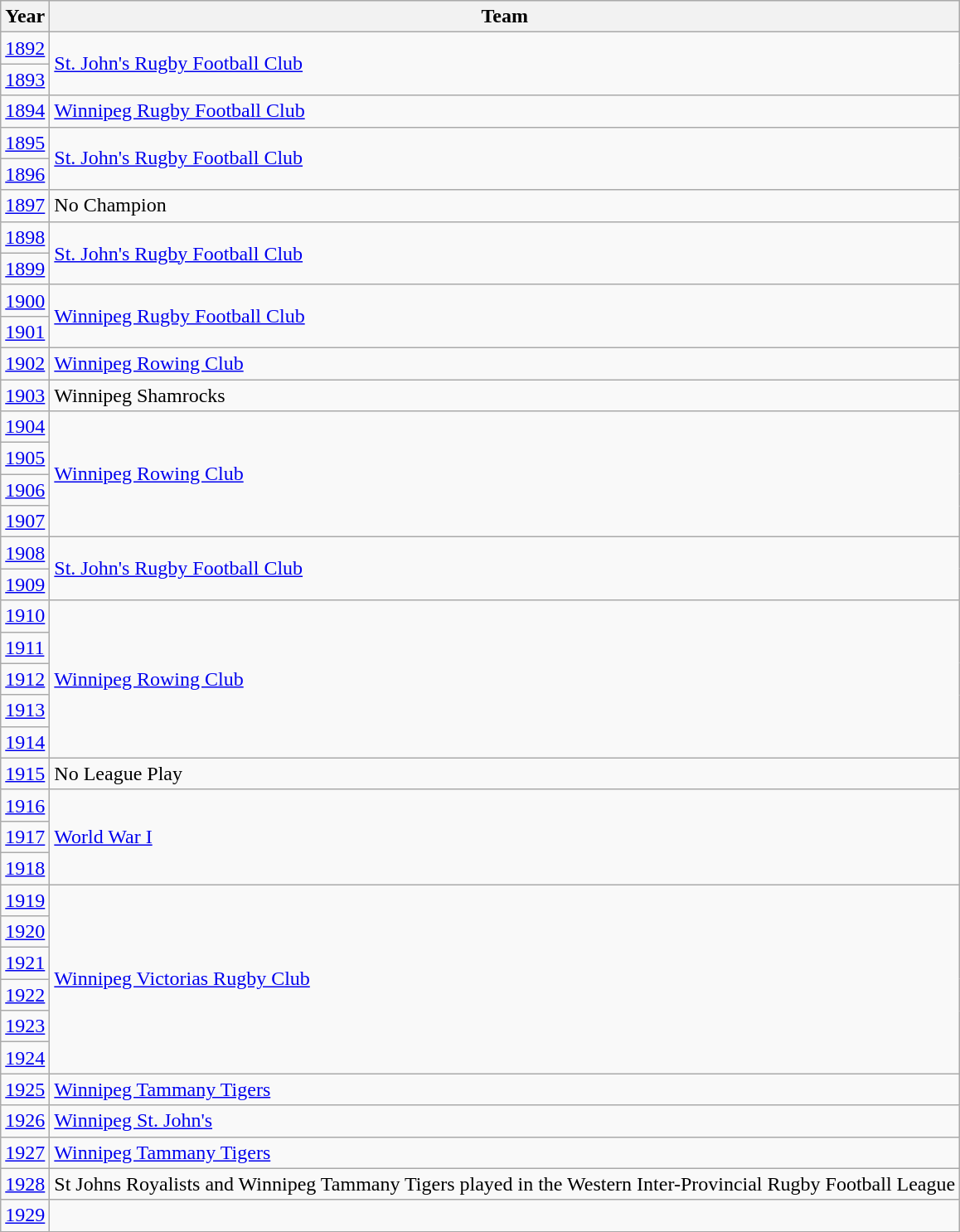<table class="wikitable">
<tr>
<th>Year</th>
<th>Team</th>
</tr>
<tr>
<td><a href='#'>1892</a></td>
<td rowspan="2"><a href='#'>St. John's Rugby Football Club</a></td>
</tr>
<tr>
<td><a href='#'>1893</a></td>
</tr>
<tr>
<td><a href='#'>1894</a></td>
<td><a href='#'>Winnipeg Rugby Football Club</a></td>
</tr>
<tr>
<td><a href='#'>1895</a></td>
<td rowspan="2"><a href='#'>St. John's Rugby Football Club</a></td>
</tr>
<tr>
<td><a href='#'>1896</a></td>
</tr>
<tr>
<td><a href='#'>1897</a></td>
<td>No Champion</td>
</tr>
<tr>
<td><a href='#'>1898</a></td>
<td rowspan="2"><a href='#'>St. John's Rugby Football Club</a></td>
</tr>
<tr>
<td><a href='#'>1899</a></td>
</tr>
<tr>
<td><a href='#'>1900</a></td>
<td rowspan="2"><a href='#'>Winnipeg Rugby Football Club</a></td>
</tr>
<tr>
<td><a href='#'>1901</a></td>
</tr>
<tr>
<td><a href='#'>1902</a></td>
<td><a href='#'>Winnipeg Rowing Club</a></td>
</tr>
<tr>
<td><a href='#'>1903</a></td>
<td>Winnipeg Shamrocks</td>
</tr>
<tr>
<td><a href='#'>1904</a></td>
<td rowspan="4"><a href='#'>Winnipeg Rowing Club</a></td>
</tr>
<tr>
<td><a href='#'>1905</a></td>
</tr>
<tr>
<td><a href='#'>1906</a></td>
</tr>
<tr>
<td><a href='#'>1907</a></td>
</tr>
<tr>
<td><a href='#'>1908</a></td>
<td rowspan="2"><a href='#'>St. John's Rugby Football Club</a></td>
</tr>
<tr>
<td><a href='#'>1909</a></td>
</tr>
<tr>
<td><a href='#'>1910</a></td>
<td rowspan="5"><a href='#'>Winnipeg Rowing Club</a></td>
</tr>
<tr>
<td><a href='#'>1911</a></td>
</tr>
<tr>
<td><a href='#'>1912</a></td>
</tr>
<tr>
<td><a href='#'>1913</a></td>
</tr>
<tr>
<td><a href='#'>1914</a></td>
</tr>
<tr>
<td><a href='#'>1915</a></td>
<td>No League Play</td>
</tr>
<tr>
<td><a href='#'>1916</a></td>
<td rowspan="3"><a href='#'>World War I</a></td>
</tr>
<tr>
<td><a href='#'>1917</a></td>
</tr>
<tr>
<td><a href='#'>1918</a></td>
</tr>
<tr>
<td><a href='#'>1919</a></td>
<td rowspan="6"><a href='#'>Winnipeg Victorias Rugby Club</a></td>
</tr>
<tr>
<td><a href='#'>1920</a></td>
</tr>
<tr>
<td><a href='#'>1921</a></td>
</tr>
<tr>
<td><a href='#'>1922</a></td>
</tr>
<tr>
<td><a href='#'>1923</a></td>
</tr>
<tr>
<td><a href='#'>1924</a></td>
</tr>
<tr>
<td><a href='#'>1925</a></td>
<td><a href='#'>Winnipeg Tammany Tigers</a></td>
</tr>
<tr>
<td><a href='#'>1926</a></td>
<td><a href='#'>Winnipeg St. John's</a></td>
</tr>
<tr>
<td><a href='#'>1927</a></td>
<td><a href='#'>Winnipeg Tammany Tigers</a></td>
</tr>
<tr>
<td><a href='#'>1928</a></td>
<td>St Johns Royalists and Winnipeg Tammany Tigers played in the Western Inter-Provincial Rugby Football League</td>
</tr>
<tr>
<td><a href='#'>1929</a></td>
<td></td>
</tr>
</table>
